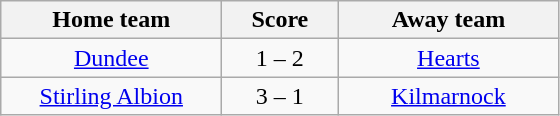<table class="wikitable" style="text-align: center">
<tr>
<th width=140>Home team</th>
<th width=70>Score</th>
<th width=140>Away team</th>
</tr>
<tr>
<td><a href='#'>Dundee</a></td>
<td>1 – 2</td>
<td><a href='#'>Hearts</a></td>
</tr>
<tr>
<td><a href='#'>Stirling Albion</a></td>
<td>3 – 1</td>
<td><a href='#'>Kilmarnock</a></td>
</tr>
</table>
